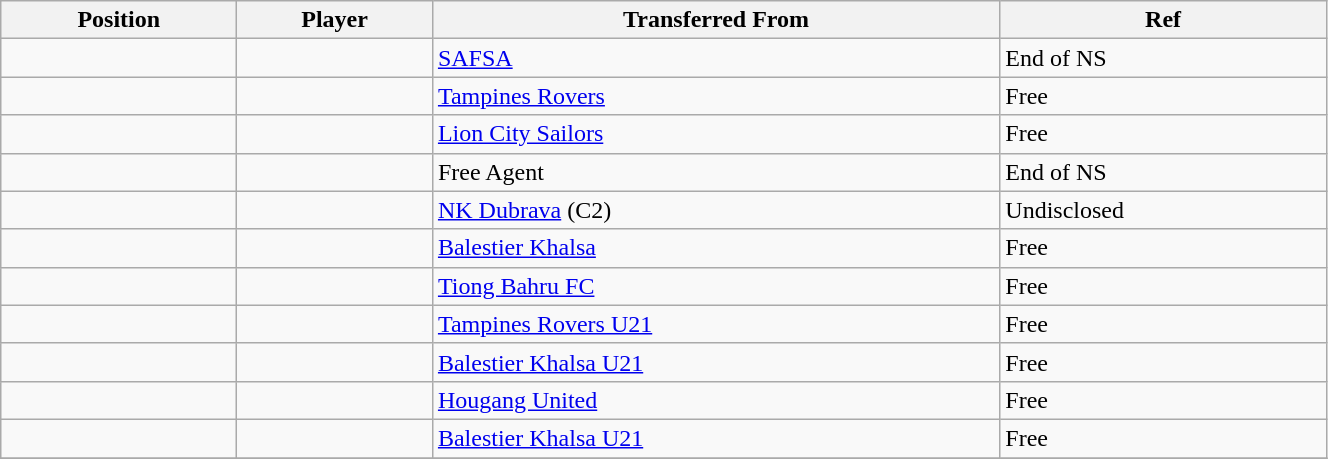<table class="wikitable sortable" style="width:70%; text-align:center; font-size:100%; text-align:left;">
<tr>
<th><strong>Position</strong></th>
<th><strong>Player</strong></th>
<th><strong>Transferred From</strong></th>
<th><strong>Ref</strong></th>
</tr>
<tr>
<td></td>
<td></td>
<td> <a href='#'>SAFSA</a></td>
<td>End of NS</td>
</tr>
<tr>
<td></td>
<td></td>
<td> <a href='#'>Tampines Rovers</a></td>
<td>Free</td>
</tr>
<tr>
<td></td>
<td></td>
<td> <a href='#'>Lion City Sailors</a></td>
<td>Free </td>
</tr>
<tr>
<td></td>
<td></td>
<td>Free Agent</td>
<td>End of NS</td>
</tr>
<tr>
<td></td>
<td></td>
<td> <a href='#'>NK Dubrava</a> (C2)</td>
<td>Undisclosed </td>
</tr>
<tr>
<td></td>
<td></td>
<td> <a href='#'>Balestier Khalsa</a></td>
<td>Free</td>
</tr>
<tr>
<td></td>
<td></td>
<td> <a href='#'>Tiong Bahru FC</a></td>
<td>Free</td>
</tr>
<tr>
<td></td>
<td></td>
<td> <a href='#'>Tampines Rovers U21</a></td>
<td>Free</td>
</tr>
<tr>
<td></td>
<td></td>
<td> <a href='#'>Balestier Khalsa U21</a></td>
<td>Free</td>
</tr>
<tr>
<td></td>
<td></td>
<td> <a href='#'>Hougang United</a></td>
<td>Free </td>
</tr>
<tr>
<td></td>
<td></td>
<td> <a href='#'>Balestier Khalsa U21</a></td>
<td>Free</td>
</tr>
<tr>
</tr>
</table>
